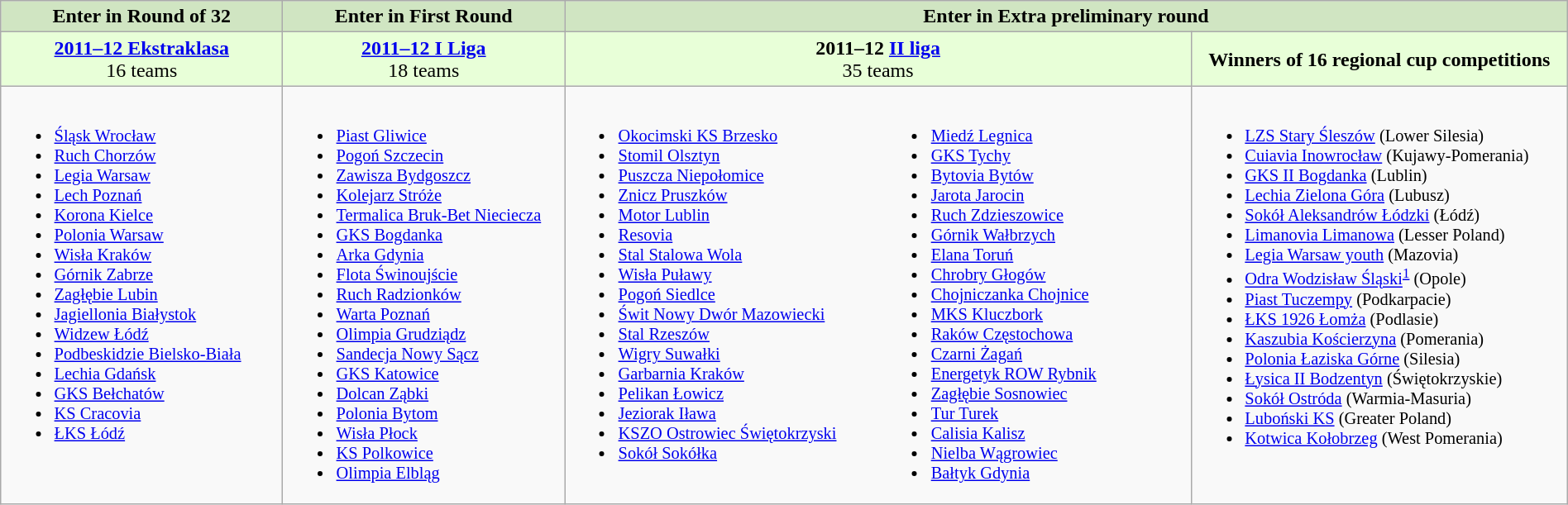<table class="wikitable" style="width:100%;">
<tr style="background:#d0e5c2; text-align:center;">
<td style="width:18%;"><strong>Enter in Round of 32</strong></td>
<td style="width:18%;"><strong>Enter in First Round</strong></td>
<td style="width:64%;" colspan="3"><strong>Enter in Extra preliminary round</strong></td>
</tr>
<tr style="background:#e8ffd8;">
<td style="text-align:center; width:18%;"><strong><a href='#'>2011–12 Ekstraklasa</a></strong><br>16 teams</td>
<td style="text-align:center; width:18%;"><strong><a href='#'>2011–12 I Liga</a></strong><br>18 teams</td>
<td style="text-align:center; width:36%;" colspan="2"><strong>2011–12 <a href='#'>II liga</a></strong><br>35 teams</td>
<td style="text-align:center; width:28%;"><strong>Winners of 16 regional cup competitions</strong></td>
</tr>
<tr style="vertical-align:top; font-size:85%;">
<td><br><ul><li><a href='#'>Śląsk Wrocław</a></li><li><a href='#'>Ruch Chorzów</a></li><li><a href='#'>Legia Warsaw</a></li><li><a href='#'>Lech Poznań</a></li><li><a href='#'>Korona Kielce</a></li><li><a href='#'>Polonia Warsaw</a></li><li><a href='#'>Wisła Kraków</a></li><li><a href='#'>Górnik Zabrze</a></li><li><a href='#'>Zagłębie Lubin</a></li><li><a href='#'>Jagiellonia Białystok</a></li><li><a href='#'>Widzew Łódź</a></li><li><a href='#'>Podbeskidzie Bielsko-Biała</a></li><li><a href='#'>Lechia Gdańsk</a></li><li><a href='#'>GKS Bełchatów</a></li><li><a href='#'>KS Cracovia</a></li><li><a href='#'>ŁKS Łódź</a></li></ul></td>
<td><br><ul><li><a href='#'>Piast Gliwice</a></li><li><a href='#'>Pogoń Szczecin</a></li><li><a href='#'>Zawisza Bydgoszcz</a></li><li><a href='#'>Kolejarz Stróże</a></li><li><a href='#'>Termalica Bruk-Bet Nieciecza</a></li><li><a href='#'>GKS Bogdanka</a></li><li><a href='#'>Arka Gdynia</a></li><li><a href='#'>Flota Świnoujście</a></li><li><a href='#'>Ruch Radzionków</a></li><li><a href='#'>Warta Poznań</a></li><li><a href='#'>Olimpia Grudziądz</a></li><li><a href='#'>Sandecja Nowy Sącz</a></li><li><a href='#'>GKS Katowice</a></li><li><a href='#'>Dolcan Ząbki</a></li><li><a href='#'>Polonia Bytom</a></li><li><a href='#'>Wisła Płock</a></li><li><a href='#'>KS Polkowice</a></li><li><a href='#'>Olimpia Elbląg</a></li></ul></td>
<td style="width:20%;"><br><ul><li><a href='#'>Okocimski KS Brzesko</a></li><li><a href='#'>Stomil Olsztyn</a></li><li><a href='#'>Puszcza Niepołomice</a></li><li><a href='#'>Znicz Pruszków</a></li><li><a href='#'>Motor Lublin</a></li><li><a href='#'>Resovia</a></li><li><a href='#'>Stal Stalowa Wola</a></li><li><a href='#'>Wisła Puławy</a></li><li><a href='#'>Pogoń Siedlce</a></li><li><a href='#'>Świt Nowy Dwór Mazowiecki</a></li><li><a href='#'>Stal Rzeszów</a></li><li><a href='#'>Wigry Suwałki</a></li><li><a href='#'>Garbarnia Kraków</a></li><li><a href='#'>Pelikan Łowicz</a></li><li><a href='#'>Jeziorak Iława</a></li><li><a href='#'>KSZO Ostrowiec Świętokrzyski</a></li><li><a href='#'>Sokół Sokółka</a></li></ul></td>
<td style="width:20%; border-left-style:hidden;"><br><ul><li><a href='#'>Miedź Legnica</a></li><li><a href='#'>GKS Tychy</a></li><li><a href='#'>Bytovia Bytów</a></li><li><a href='#'>Jarota Jarocin</a></li><li><a href='#'>Ruch Zdzieszowice</a></li><li><a href='#'>Górnik Wałbrzych</a></li><li><a href='#'>Elana Toruń</a></li><li><a href='#'>Chrobry Głogów</a></li><li><a href='#'>Chojniczanka Chojnice</a></li><li><a href='#'>MKS Kluczbork</a></li><li><a href='#'>Raków Częstochowa</a></li><li><a href='#'>Czarni Żagań</a></li><li><a href='#'>Energetyk ROW Rybnik</a></li><li><a href='#'>Zagłębie Sosnowiec</a></li><li><a href='#'>Tur Turek</a></li><li><a href='#'>Calisia Kalisz</a></li><li><a href='#'>Nielba Wągrowiec</a></li><li><a href='#'>Bałtyk Gdynia</a></li></ul></td>
<td><br><ul><li><a href='#'>LZS Stary Śleszów</a> (Lower Silesia)</li><li><a href='#'>Cuiavia Inowrocław</a> (Kujawy-Pomerania)</li><li><a href='#'>GKS II Bogdanka</a> (Lublin)</li><li><a href='#'>Lechia Zielona Góra</a> (Lubusz)</li><li><a href='#'>Sokół Aleksandrów Łódzki</a> (Łódź)</li><li><a href='#'>Limanovia Limanowa</a> (Lesser Poland)</li><li><a href='#'>Legia Warsaw youth</a> (Mazovia)</li><li><a href='#'>Odra Wodzisław Śląski</a><sup><a href='#'>1</a></sup> (Opole)</li><li><a href='#'>Piast Tuczempy</a> (Podkarpacie)</li><li><a href='#'>ŁKS 1926 Łomża</a> (Podlasie)</li><li><a href='#'>Kaszubia Kościerzyna</a> (Pomerania)</li><li><a href='#'>Polonia Łaziska Górne</a> (Silesia)</li><li><a href='#'>Łysica II Bodzentyn</a> (Świętokrzyskie)</li><li><a href='#'>Sokół Ostróda</a> (Warmia-Masuria)</li><li><a href='#'>Luboński KS</a> (Greater Poland)</li><li><a href='#'>Kotwica Kołobrzeg</a> (West Pomerania)</li></ul></td>
</tr>
</table>
